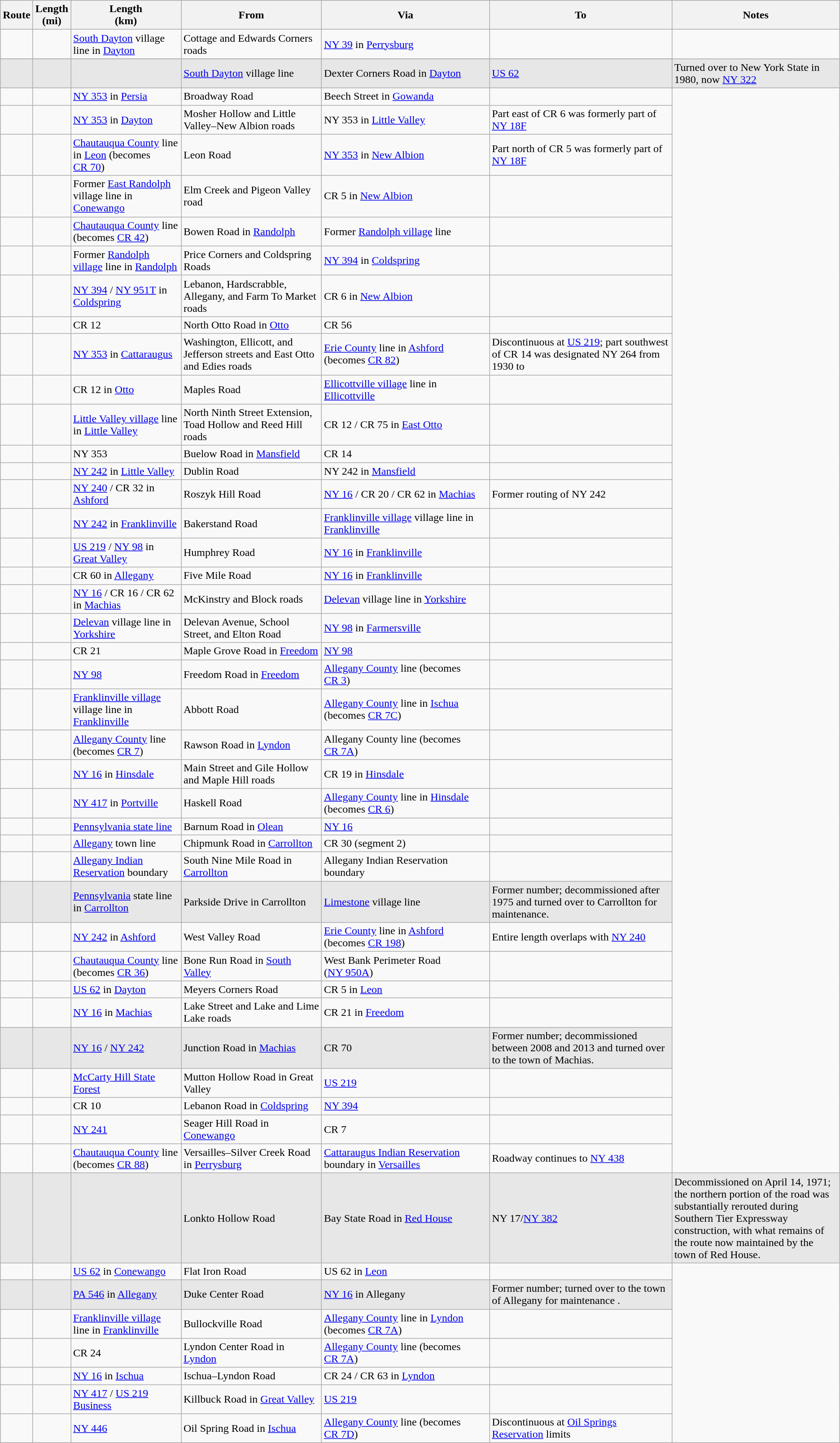<table class="wikitable sortable">
<tr>
<th>Route</th>
<th>Length<br>(mi)</th>
<th>Length<br>(km)</th>
<th class="unsortable">From</th>
<th class="unsortable" width="20%">Via</th>
<th class="unsortable">To</th>
<th class="unsortable" width="20%">Notes</th>
</tr>
<tr>
<td id="2"></td>
<td></td>
<td><a href='#'>South Dayton</a> village line in <a href='#'>Dayton</a></td>
<td>Cottage and Edwards Corners roads</td>
<td><a href='#'>NY&nbsp;39</a> in <a href='#'>Perrysburg</a></td>
<td></td>
</tr>
<tr>
</tr>
<tr style="background-color:#e7e7e7">
<td id="3"></td>
<td></td>
<td></td>
<td><a href='#'>South Dayton</a> village line</td>
<td>Dexter Corners Road in <a href='#'>Dayton</a></td>
<td><a href='#'>US 62</a></td>
<td>Turned over to New York State in 1980, now <a href='#'>NY 322</a></td>
</tr>
<tr>
<td id="4"></td>
<td></td>
<td><a href='#'>NY&nbsp;353</a> in <a href='#'>Persia</a></td>
<td>Broadway Road</td>
<td>Beech Street in <a href='#'>Gowanda</a></td>
<td></td>
</tr>
<tr>
<td id="5"></td>
<td></td>
<td><a href='#'>NY&nbsp;353</a> in <a href='#'>Dayton</a></td>
<td>Mosher Hollow and Little Valley–New Albion roads</td>
<td>NY 353 in <a href='#'>Little Valley</a></td>
<td>Part east of CR 6 was formerly part of <a href='#'>NY 18F</a></td>
</tr>
<tr>
<td id="6"></td>
<td></td>
<td><a href='#'>Chautauqua County</a> line in <a href='#'>Leon</a> (becomes <a href='#'>CR 70</a>)</td>
<td>Leon Road</td>
<td><a href='#'>NY&nbsp;353</a> in <a href='#'>New Albion</a></td>
<td>Part north of CR 5 was formerly part of <a href='#'>NY 18F</a></td>
</tr>
<tr>
<td id="7"></td>
<td></td>
<td>Former <a href='#'>East Randolph</a> village line in <a href='#'>Conewango</a></td>
<td>Elm Creek and Pigeon Valley road</td>
<td>CR 5 in <a href='#'>New Albion</a></td>
<td></td>
</tr>
<tr>
<td id="8"></td>
<td></td>
<td><a href='#'>Chautauqua County</a> line (becomes <a href='#'>CR 42</a>)</td>
<td>Bowen Road in <a href='#'>Randolph</a></td>
<td>Former <a href='#'>Randolph village</a> line</td>
<td></td>
</tr>
<tr>
<td id="9"></td>
<td></td>
<td>Former <a href='#'>Randolph village</a> line in <a href='#'>Randolph</a></td>
<td>Price Corners and Coldspring Roads</td>
<td><a href='#'>NY&nbsp;394</a> in <a href='#'>Coldspring</a></td>
<td></td>
</tr>
<tr>
<td id="10"></td>
<td></td>
<td><a href='#'>NY&nbsp;394</a> / <a href='#'>NY&nbsp;951T</a> in <a href='#'>Coldspring</a></td>
<td>Lebanon, Hardscrabble, Allegany, and Farm To Market roads</td>
<td>CR 6 in <a href='#'>New Albion</a></td>
<td></td>
</tr>
<tr>
<td id="11"></td>
<td></td>
<td>CR 12</td>
<td>North Otto Road in <a href='#'>Otto</a></td>
<td>CR 56</td>
<td></td>
</tr>
<tr>
<td id="12"></td>
<td></td>
<td><a href='#'>NY&nbsp;353</a> in <a href='#'>Cattaraugus</a></td>
<td>Washington, Ellicott, and Jefferson streets and East Otto and Edies roads</td>
<td><a href='#'>Erie County</a> line in <a href='#'>Ashford</a> (becomes <a href='#'>CR 82</a>)</td>
<td>Discontinuous at <a href='#'>US 219</a>; part southwest of CR 14 was designated NY 264 from 1930 to </td>
</tr>
<tr>
<td id="13"></td>
<td></td>
<td>CR 12 in <a href='#'>Otto</a></td>
<td>Maples Road</td>
<td><a href='#'>Ellicottville village</a> line in <a href='#'>Ellicottville</a></td>
<td></td>
</tr>
<tr>
<td id="14"></td>
<td></td>
<td><a href='#'>Little Valley village</a> line in <a href='#'>Little Valley</a></td>
<td>North Ninth Street Extension, Toad Hollow and Reed Hill roads</td>
<td>CR 12 / CR 75 in <a href='#'>East Otto</a></td>
<td></td>
</tr>
<tr>
<td id="14A"></td>
<td></td>
<td>NY 353</td>
<td>Buelow Road in <a href='#'>Mansfield</a></td>
<td>CR 14</td>
<td></td>
</tr>
<tr>
<td id="15"></td>
<td></td>
<td><a href='#'>NY&nbsp;242</a> in <a href='#'>Little Valley</a></td>
<td>Dublin Road</td>
<td>NY 242 in <a href='#'>Mansfield</a></td>
<td></td>
</tr>
<tr>
<td id="16"></td>
<td></td>
<td><a href='#'>NY&nbsp;240</a> / CR 32 in <a href='#'>Ashford</a></td>
<td>Roszyk Hill Road</td>
<td><a href='#'>NY&nbsp;16</a> / CR 20 / CR 62 in <a href='#'>Machias</a></td>
<td>Former routing of NY 242</td>
</tr>
<tr>
<td id="17"></td>
<td></td>
<td><a href='#'>NY&nbsp;242</a> in <a href='#'>Franklinville</a></td>
<td>Bakerstand Road</td>
<td><a href='#'>Franklinville village</a> village line in <a href='#'>Franklinville</a></td>
<td></td>
</tr>
<tr>
<td id="18"></td>
<td></td>
<td><a href='#'>US 219</a> / <a href='#'>NY&nbsp;98</a> in <a href='#'>Great Valley</a></td>
<td>Humphrey Road</td>
<td><a href='#'>NY&nbsp;16</a> in <a href='#'>Franklinville</a></td>
<td></td>
</tr>
<tr>
<td id="19"></td>
<td></td>
<td>CR 60 in <a href='#'>Allegany</a></td>
<td>Five Mile Road</td>
<td><a href='#'>NY&nbsp;16</a> in <a href='#'>Franklinville</a></td>
<td></td>
</tr>
<tr>
<td id="20"></td>
<td></td>
<td><a href='#'>NY&nbsp;16</a> / CR 16 / CR 62 in <a href='#'>Machias</a></td>
<td>McKinstry and Block roads</td>
<td><a href='#'>Delevan</a> village line in <a href='#'>Yorkshire</a></td>
<td></td>
</tr>
<tr>
<td id="21"></td>
<td></td>
<td><a href='#'>Delevan</a> village line in <a href='#'>Yorkshire</a></td>
<td>Delevan Avenue, School Street, and Elton Road</td>
<td><a href='#'>NY&nbsp;98</a> in <a href='#'>Farmersville</a></td>
<td></td>
</tr>
<tr>
<td id="22"></td>
<td></td>
<td>CR 21</td>
<td>Maple Grove Road in <a href='#'>Freedom</a></td>
<td><a href='#'>NY&nbsp;98</a></td>
<td></td>
</tr>
<tr>
<td id="23"></td>
<td></td>
<td><a href='#'>NY&nbsp;98</a></td>
<td>Freedom Road in <a href='#'>Freedom</a></td>
<td><a href='#'>Allegany County</a> line (becomes <a href='#'>CR 3</a>)</td>
<td></td>
</tr>
<tr>
<td id="24"></td>
<td></td>
<td><a href='#'>Franklinville village</a> village line in <a href='#'>Franklinville</a></td>
<td>Abbott Road</td>
<td><a href='#'>Allegany County</a> line in <a href='#'>Ischua</a> (becomes <a href='#'>CR 7C</a>)</td>
<td></td>
</tr>
<tr>
<td id="25"></td>
<td></td>
<td><a href='#'>Allegany County</a> line (becomes <a href='#'>CR 7</a>)</td>
<td>Rawson Road in <a href='#'>Lyndon</a></td>
<td>Allegany County line (becomes <a href='#'>CR 7A</a>)</td>
<td></td>
</tr>
<tr>
<td id="26"></td>
<td></td>
<td><a href='#'>NY&nbsp;16</a> in <a href='#'>Hinsdale</a></td>
<td>Main Street and Gile Hollow and Maple Hill roads</td>
<td>CR 19 in <a href='#'>Hinsdale</a></td>
<td></td>
</tr>
<tr>
<td id="27"></td>
<td></td>
<td><a href='#'>NY&nbsp;417</a> in <a href='#'>Portville</a></td>
<td>Haskell Road</td>
<td><a href='#'>Allegany County</a> line in <a href='#'>Hinsdale</a> (becomes <a href='#'>CR 6</a>)</td>
<td></td>
</tr>
<tr>
<td id="29"></td>
<td></td>
<td><a href='#'>Pennsylvania state line</a></td>
<td>Barnum Road in <a href='#'>Olean</a></td>
<td><a href='#'>NY&nbsp;16</a></td>
<td></td>
</tr>
<tr>
<td id="30-1"></td>
<td></td>
<td><a href='#'>Allegany</a> town line</td>
<td>Chipmunk Road in <a href='#'>Carrollton</a></td>
<td>CR 30 (segment 2)</td>
<td></td>
</tr>
<tr>
<td id="30-2"></td>
<td></td>
<td><a href='#'>Allegany Indian Reservation</a> boundary</td>
<td>South Nine Mile Road in <a href='#'>Carrollton</a></td>
<td>Allegany Indian Reservation boundary</td>
<td></td>
</tr>
<tr style="background-color:#e7e7e7">
<td id="31"></td>
<td></td>
<td><a href='#'>Pennsylvania</a> state line in <a href='#'>Carrollton</a></td>
<td>Parkside Drive in Carrollton</td>
<td><a href='#'>Limestone</a> village line</td>
<td>Former number; decommissioned after 1975 and turned over to Carrollton for maintenance.</td>
</tr>
<tr>
<td id="32"></td>
<td></td>
<td><a href='#'>NY&nbsp;242</a> in <a href='#'>Ashford</a></td>
<td>West Valley Road</td>
<td><a href='#'>Erie County</a> line in <a href='#'>Ashford</a> (becomes <a href='#'>CR 198</a>)</td>
<td>Entire length overlaps with <a href='#'>NY&nbsp;240</a></td>
</tr>
<tr>
<td id="33"></td>
<td></td>
<td><a href='#'>Chautauqua County</a> line (becomes <a href='#'>CR 36</a>)</td>
<td>Bone Run Road in <a href='#'>South Valley</a></td>
<td>West Bank Perimeter Road (<a href='#'>NY&nbsp;950A</a>)</td>
<td></td>
</tr>
<tr>
<td id="35"></td>
<td></td>
<td><a href='#'>US 62</a> in <a href='#'>Dayton</a></td>
<td>Meyers Corners Road</td>
<td>CR 5 in <a href='#'>Leon</a></td>
<td></td>
</tr>
<tr>
<td id="36"></td>
<td></td>
<td><a href='#'>NY&nbsp;16</a> in <a href='#'>Machias</a></td>
<td>Lake Street and Lake and Lime Lake roads</td>
<td>CR 21 in <a href='#'>Freedom</a></td>
<td></td>
</tr>
<tr style="background-color:#e7e7e7">
<td id="37"></td>
<td></td>
<td><a href='#'>NY&nbsp;16</a> / <a href='#'>NY&nbsp;242</a></td>
<td>Junction Road in <a href='#'>Machias</a></td>
<td>CR 70</td>
<td>Former number; decommissioned between 2008 and 2013 and turned over to the town of Machias.</td>
</tr>
<tr>
<td id="38"></td>
<td></td>
<td><a href='#'>McCarty Hill State Forest</a></td>
<td>Mutton Hollow Road in Great Valley</td>
<td><a href='#'>US 219</a></td>
<td></td>
</tr>
<tr>
<td id="39"></td>
<td></td>
<td>CR 10</td>
<td>Lebanon Road in <a href='#'>Coldspring</a></td>
<td><a href='#'>NY&nbsp;394</a></td>
<td></td>
</tr>
<tr>
<td id="40"></td>
<td></td>
<td><a href='#'>NY&nbsp;241</a></td>
<td>Seager Hill Road in <a href='#'>Conewango</a></td>
<td>CR 7</td>
<td></td>
</tr>
<tr>
<td id="42"></td>
<td></td>
<td><a href='#'>Chautauqua County</a> line (becomes <a href='#'>CR 88</a>)</td>
<td>Versailles–Silver Creek Road in <a href='#'>Perrysburg</a></td>
<td><a href='#'>Cattaraugus Indian Reservation</a> boundary in <a href='#'>Versailles</a></td>
<td>Roadway continues to <a href='#'>NY 438</a></td>
</tr>
<tr style="background-color:#e7e7e7">
<td id="43"></td>
<td></td>
<td></td>
<td>Lonkto Hollow Road</td>
<td>Bay State Road in <a href='#'>Red House</a></td>
<td>NY 17/<a href='#'>NY 382</a></td>
<td>Decommissioned on April 14, 1971; the northern portion of the road was substantially rerouted during Southern Tier Expressway construction, with what remains of the route now maintained by the town of Red House.</td>
</tr>
<tr>
<td id="44"></td>
<td></td>
<td><a href='#'>US 62</a> in <a href='#'>Conewango</a></td>
<td>Flat Iron Road</td>
<td>US 62 in <a href='#'>Leon</a></td>
<td></td>
</tr>
<tr style="background-color:#e7e7e7">
<td id="45"></td>
<td></td>
<td><a href='#'>PA 546</a> in <a href='#'>Allegany</a></td>
<td>Duke Center Road</td>
<td><a href='#'>NY 16</a> in Allegany</td>
<td>Former number; turned over to the town of Allegany for maintenance .</td>
</tr>
<tr>
<td id="46"></td>
<td></td>
<td><a href='#'>Franklinville village</a> line in <a href='#'>Franklinville</a></td>
<td>Bullockville Road</td>
<td><a href='#'>Allegany County</a> line in <a href='#'>Lyndon</a> (becomes <a href='#'>CR 7A</a>)</td>
<td></td>
</tr>
<tr>
<td id="47"></td>
<td></td>
<td>CR 24</td>
<td>Lyndon Center Road in <a href='#'>Lyndon</a></td>
<td><a href='#'>Allegany County</a> line (becomes <a href='#'>CR 7A</a>)</td>
<td></td>
</tr>
<tr>
<td id="48"></td>
<td></td>
<td><a href='#'>NY&nbsp;16</a> in <a href='#'>Ischua</a></td>
<td>Ischua–Lyndon Road</td>
<td>CR 24 / CR 63 in <a href='#'>Lyndon</a></td>
<td></td>
</tr>
<tr>
<td id="49"></td>
<td></td>
<td><a href='#'>NY&nbsp;417</a> / <a href='#'>US 219 Business</a></td>
<td>Killbuck Road in <a href='#'>Great Valley</a></td>
<td><a href='#'>US 219</a></td>
<td></td>
</tr>
<tr>
<td id="50"></td>
<td></td>
<td><a href='#'>NY&nbsp;446</a></td>
<td>Oil Spring Road in <a href='#'>Ischua</a></td>
<td><a href='#'>Allegany County</a> line (becomes <a href='#'>CR 7D</a>)</td>
<td>Discontinuous at <a href='#'>Oil Springs Reservation</a> limits</td>
</tr>
</table>
